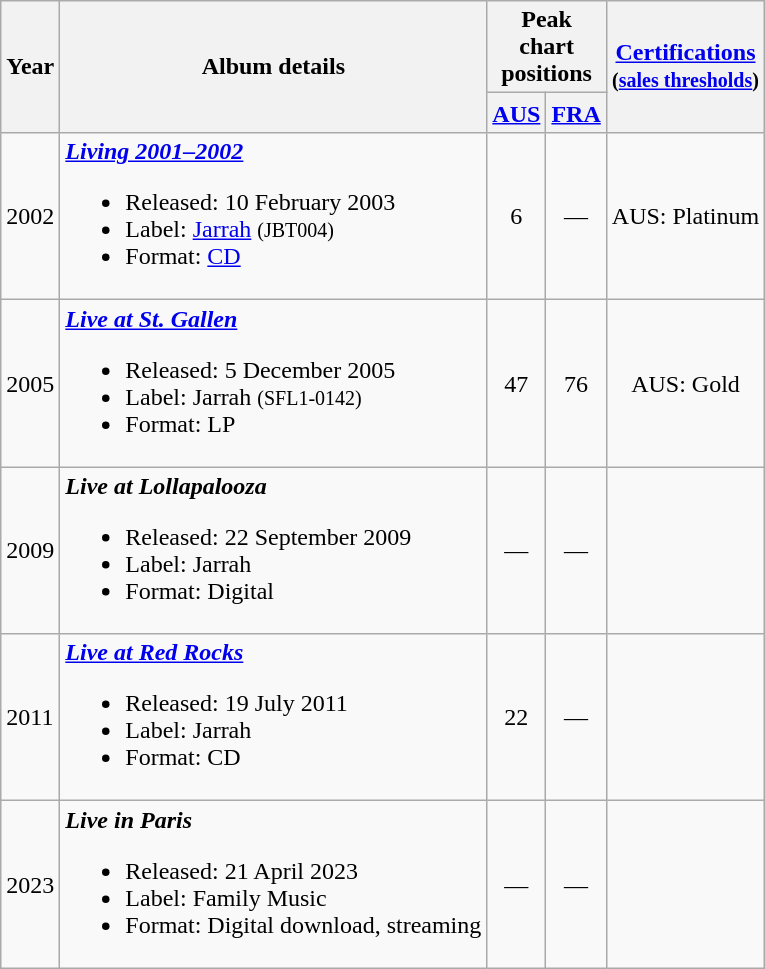<table class="wikitable">
<tr>
<th rowspan="2">Year</th>
<th rowspan="2">Album details</th>
<th colspan="2">Peak chart positions</th>
<th rowspan="2"><a href='#'>Certifications</a><br><small>(<a href='#'>sales thresholds</a>)</small></th>
</tr>
<tr style="line-height:1.2">
<th style="width:30px;"><a href='#'>AUS</a><br></th>
<th style="width:30px;"><a href='#'>FRA</a><br></th>
</tr>
<tr>
<td>2002</td>
<td><strong><em><a href='#'>Living 2001–2002</a></em></strong><br><ul><li>Released: 10 February 2003</li><li>Label: <a href='#'>Jarrah</a> <small>(JBT004)</small></li><li>Format: <a href='#'>CD</a></li></ul></td>
<td style="text-align:center;">6</td>
<td style="text-align:center;">—</td>
<td style="text-align:center;">AUS: Platinum</td>
</tr>
<tr>
<td>2005</td>
<td><strong><em><a href='#'>Live at St. Gallen</a></em></strong><br><ul><li>Released: 5 December 2005</li><li>Label: Jarrah <small>(SFL1-0142)</small></li><li>Format: LP</li></ul></td>
<td style="text-align:center;">47</td>
<td style="text-align:center;">76</td>
<td style="text-align:center;">AUS: Gold</td>
</tr>
<tr>
<td>2009</td>
<td><strong><em>Live at Lollapalooza</em></strong><br><ul><li>Released: 22 September 2009</li><li>Label: Jarrah</li><li>Format: Digital</li></ul></td>
<td style="text-align:center;">—</td>
<td style="text-align:center;">—</td>
<td></td>
</tr>
<tr>
<td>2011</td>
<td><strong><em><a href='#'>Live at Red Rocks</a></em></strong><br><ul><li>Released: 19 July 2011</li><li>Label: Jarrah</li><li>Format: CD</li></ul></td>
<td style="text-align:center;">22</td>
<td style="text-align:center;">—</td>
<td></td>
</tr>
<tr>
<td>2023</td>
<td><strong><em>Live in Paris</em></strong><br><ul><li>Released: 21 April 2023</li><li>Label: Family Music</li><li>Format: Digital download, streaming</li></ul></td>
<td style="text-align:center;">—</td>
<td style="text-align:center;">—</td>
<td></td>
</tr>
</table>
